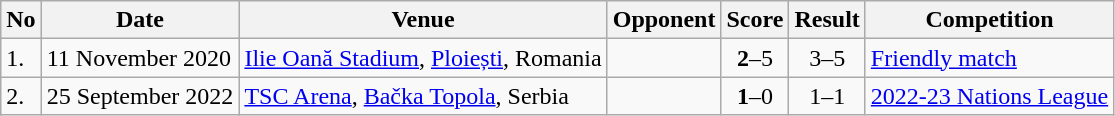<table class="wikitable" style="font-size:100%;">
<tr>
<th>No</th>
<th>Date</th>
<th>Venue</th>
<th>Opponent</th>
<th>Score</th>
<th>Result</th>
<th>Competition</th>
</tr>
<tr>
<td>1.</td>
<td>11 November 2020</td>
<td><a href='#'>Ilie Oană Stadium</a>, <a href='#'>Ploiești</a>, Romania</td>
<td></td>
<td align=center><strong>2</strong>–5</td>
<td align=center>3–5</td>
<td><a href='#'>Friendly match</a></td>
</tr>
<tr>
<td>2.</td>
<td>25 September 2022</td>
<td><a href='#'>TSC Arena</a>, <a href='#'>Bačka Topola</a>, Serbia</td>
<td></td>
<td align=center><strong>1</strong>–0</td>
<td align=center>1–1</td>
<td><a href='#'>2022-23 Nations League</a></td>
</tr>
</table>
